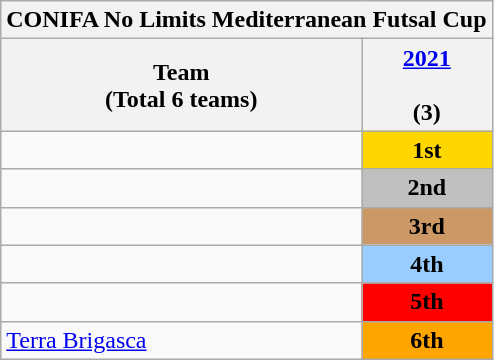<table class="wikitable" style="text-align: center">
<tr>
<th colspan=2>CONIFA No Limits Mediterranean Futsal Cup</th>
</tr>
<tr>
<th>Team<br>(Total 6 teams)</th>
<th><a href='#'>2021</a> <br> <br>(3)</th>
</tr>
<tr>
<td style="text-align:left"></td>
<td style="background:gold;"><strong>1st</strong></td>
</tr>
<tr>
<td style="text-align:left"></td>
<td style="background:Silver;"><strong>2nd</strong></td>
</tr>
<tr>
<td style="text-align:left"></td>
<td style="background:#c96;"><strong>3rd</strong></td>
</tr>
<tr>
<td style="text-align:left"></td>
<td style="background:#9acdff;"><strong>4th</strong></td>
</tr>
<tr>
<td style="text-align:left"></td>
<td style="background:red;"><strong>5th</strong></td>
</tr>
<tr>
<td style="text-align:left"> <a href='#'>Terra Brigasca</a></td>
<td style="background:orange"><strong>6th</strong></td>
</tr>
</table>
